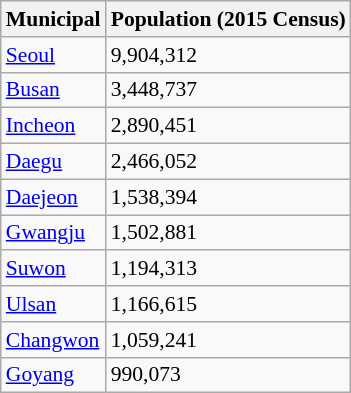<table class="wikitable sortable" border="1" style="font-size:90%">
<tr style="background:#ececec;">
<th>Municipal</th>
<th>Population (2015 Census)</th>
</tr>
<tr>
<td><a href='#'>Seoul</a></td>
<td>9,904,312</td>
</tr>
<tr>
<td><a href='#'>Busan</a></td>
<td>3,448,737</td>
</tr>
<tr>
<td><a href='#'>Incheon</a></td>
<td>2,890,451</td>
</tr>
<tr>
<td><a href='#'>Daegu</a></td>
<td>2,466,052</td>
</tr>
<tr>
<td><a href='#'>Daejeon</a></td>
<td>1,538,394</td>
</tr>
<tr>
<td><a href='#'>Gwangju</a></td>
<td>1,502,881</td>
</tr>
<tr>
<td><a href='#'>Suwon</a></td>
<td>1,194,313</td>
</tr>
<tr>
<td><a href='#'>Ulsan</a></td>
<td>1,166,615</td>
</tr>
<tr>
<td><a href='#'>Changwon</a></td>
<td>1,059,241</td>
</tr>
<tr>
<td><a href='#'>Goyang</a></td>
<td>990,073</td>
</tr>
</table>
